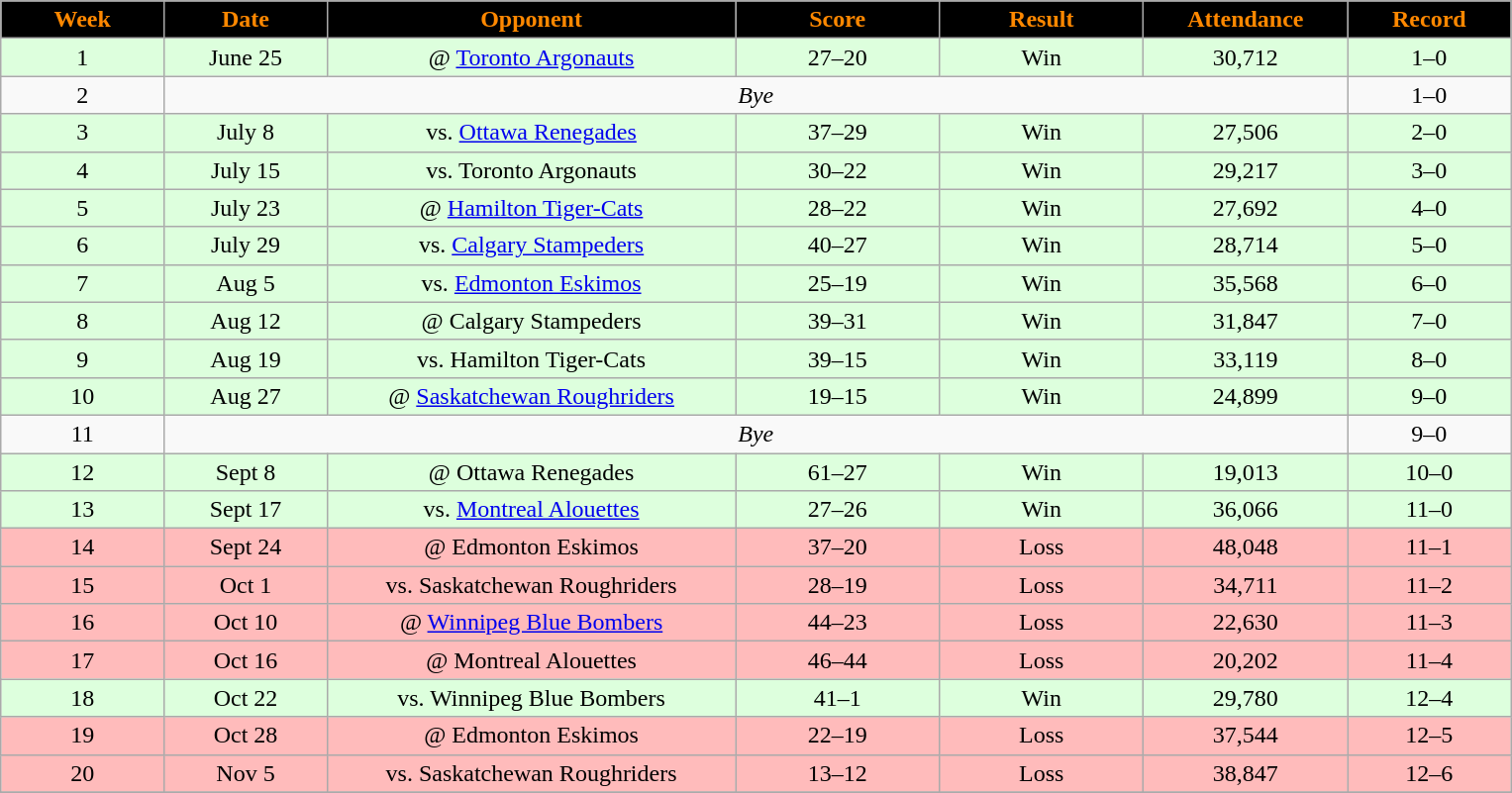<table class="wikitable sortable">
<tr>
<th style="background:black;color:#FF8800;"  width="8%">Week</th>
<th style="background:black;color:#FF8800;"  width="8%">Date</th>
<th style="background:black;color:#FF8800;"  width="20%">Opponent</th>
<th style="background:black;color:#FF8800;"  width="10%">Score</th>
<th style="background:black;color:#FF8800;"  width="10%">Result</th>
<th style="background:black;color:#FF8800;"  width="10%">Attendance</th>
<th style="background:black;color:#FF8800;"  width="8%">Record</th>
</tr>
<tr align="center" bgcolor="#ddffdd">
<td>1</td>
<td>June 25</td>
<td>@ <a href='#'>Toronto Argonauts</a></td>
<td>27–20</td>
<td>Win</td>
<td>30,712</td>
<td>1–0</td>
</tr>
<tr align="center">
<td>2</td>
<td colSpan=5 align="center"><em>Bye</em></td>
<td>1–0</td>
</tr>
<tr align="center" bgcolor="#ddffdd">
<td>3</td>
<td>July 8</td>
<td>vs. <a href='#'>Ottawa Renegades</a></td>
<td>37–29</td>
<td>Win</td>
<td>27,506</td>
<td>2–0</td>
</tr>
<tr align="center" bgcolor="#ddffdd">
<td>4</td>
<td>July 15</td>
<td>vs. Toronto Argonauts</td>
<td>30–22</td>
<td>Win</td>
<td>29,217</td>
<td>3–0</td>
</tr>
<tr align="center" bgcolor="#ddffdd">
<td>5</td>
<td>July 23</td>
<td>@ <a href='#'>Hamilton Tiger-Cats</a></td>
<td>28–22</td>
<td>Win</td>
<td>27,692</td>
<td>4–0</td>
</tr>
<tr align="center" bgcolor="#ddffdd">
<td>6</td>
<td>July 29</td>
<td>vs. <a href='#'>Calgary Stampeders</a></td>
<td>40–27</td>
<td>Win</td>
<td>28,714</td>
<td>5–0</td>
</tr>
<tr align="center" bgcolor="ddffdd">
<td>7</td>
<td>Aug 5</td>
<td>vs. <a href='#'>Edmonton Eskimos</a></td>
<td>25–19</td>
<td>Win</td>
<td>35,568</td>
<td>6–0</td>
</tr>
<tr align="center" bgcolor="ddffdd">
<td>8</td>
<td>Aug 12</td>
<td>@ Calgary Stampeders</td>
<td>39–31</td>
<td>Win</td>
<td>31,847</td>
<td>7–0</td>
</tr>
<tr align="center" bgcolor="ddffdd">
<td>9</td>
<td>Aug 19</td>
<td>vs. Hamilton Tiger-Cats</td>
<td>39–15</td>
<td>Win</td>
<td>33,119</td>
<td>8–0</td>
</tr>
<tr align="center" bgcolor="ddffdd">
<td>10</td>
<td>Aug 27</td>
<td>@ <a href='#'>Saskatchewan Roughriders</a></td>
<td>19–15</td>
<td>Win</td>
<td>24,899</td>
<td>9–0</td>
</tr>
<tr align="center">
<td>11</td>
<td colSpan=5 align="center"><em>Bye</em></td>
<td>9–0</td>
</tr>
<tr align="center" bgcolor="ddffdd">
<td>12</td>
<td>Sept 8</td>
<td>@ Ottawa Renegades</td>
<td>61–27</td>
<td>Win</td>
<td>19,013</td>
<td>10–0</td>
</tr>
<tr align="center" bgcolor="ddffdd">
<td>13</td>
<td>Sept 17</td>
<td>vs. <a href='#'>Montreal Alouettes</a></td>
<td>27–26</td>
<td>Win</td>
<td>36,066</td>
<td>11–0</td>
</tr>
<tr align="center" bgcolor="ffbbbb">
<td>14</td>
<td>Sept 24</td>
<td>@ Edmonton Eskimos</td>
<td>37–20</td>
<td>Loss</td>
<td>48,048</td>
<td>11–1</td>
</tr>
<tr align="center" bgcolor="ffbbbb">
<td>15</td>
<td>Oct 1</td>
<td>vs. Saskatchewan Roughriders</td>
<td>28–19</td>
<td>Loss</td>
<td>34,711</td>
<td>11–2</td>
</tr>
<tr align="center" bgcolor="ffbbbb">
<td>16</td>
<td>Oct 10</td>
<td>@ <a href='#'>Winnipeg Blue Bombers</a></td>
<td>44–23</td>
<td>Loss</td>
<td>22,630</td>
<td>11–3</td>
</tr>
<tr align="center" bgcolor="ffbbbb">
<td>17</td>
<td>Oct 16</td>
<td>@ Montreal Alouettes</td>
<td>46–44</td>
<td>Loss</td>
<td>20,202</td>
<td>11–4</td>
</tr>
<tr align="center" bgcolor="ddffdd">
<td>18</td>
<td>Oct 22</td>
<td>vs. Winnipeg Blue Bombers</td>
<td>41–1</td>
<td>Win</td>
<td>29,780</td>
<td>12–4</td>
</tr>
<tr align="center" bgcolor="ffbbbb">
<td>19</td>
<td>Oct 28</td>
<td>@ Edmonton Eskimos</td>
<td>22–19</td>
<td>Loss</td>
<td>37,544</td>
<td>12–5</td>
</tr>
<tr align="center" bgcolor="ffbbbb">
<td>20</td>
<td>Nov 5</td>
<td>vs. Saskatchewan Roughriders</td>
<td>13–12</td>
<td>Loss</td>
<td>38,847</td>
<td>12–6</td>
</tr>
<tr>
</tr>
</table>
